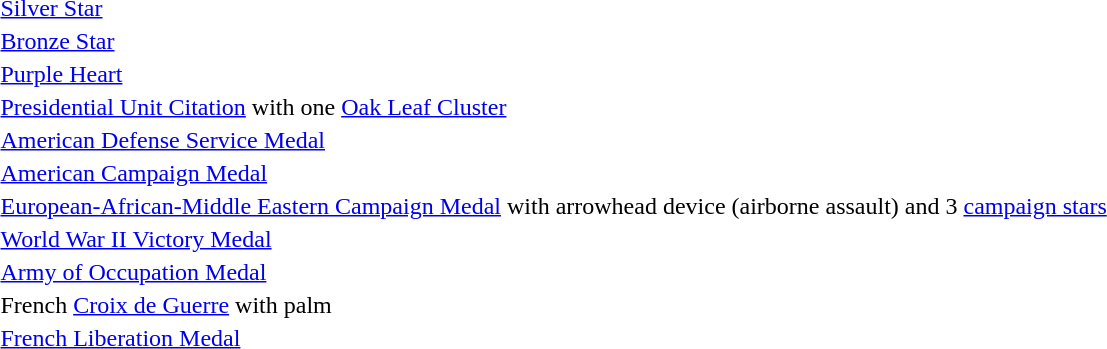<table>
<tr>
<td> <a href='#'>Silver Star</a></td>
</tr>
<tr>
<td> <a href='#'>Bronze Star</a></td>
</tr>
<tr>
<td> <a href='#'>Purple Heart</a></td>
</tr>
<tr>
<td> <a href='#'>Presidential Unit Citation</a> with one <a href='#'>Oak Leaf Cluster</a></td>
</tr>
<tr>
<td> <a href='#'>American Defense Service Medal</a></td>
</tr>
<tr>
<td> <a href='#'>American Campaign Medal</a></td>
</tr>
<tr>
<td> <a href='#'>European-African-Middle Eastern Campaign Medal</a> with arrowhead device (airborne assault) and 3 <a href='#'>campaign stars</a></td>
</tr>
<tr>
<td> <a href='#'>World War II Victory Medal</a></td>
</tr>
<tr>
<td> <a href='#'>Army of Occupation Medal</a></td>
</tr>
<tr>
<td> French <a href='#'>Croix de Guerre</a> with palm</td>
</tr>
<tr>
<td> <a href='#'>French Liberation Medal</a></td>
</tr>
</table>
